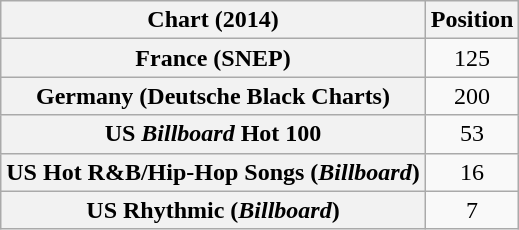<table class="wikitable plainrowheaders sortable" style="text-align:center">
<tr>
<th scope="col">Chart (2014)</th>
<th scope="col">Position</th>
</tr>
<tr>
<th scope="row">France (SNEP)</th>
<td>125</td>
</tr>
<tr>
<th scope="row">Germany (Deutsche Black Charts)</th>
<td>200</td>
</tr>
<tr>
<th scope="row">US <em>Billboard</em> Hot 100</th>
<td>53</td>
</tr>
<tr>
<th scope="row">US Hot R&B/Hip-Hop Songs (<em>Billboard</em>)</th>
<td>16</td>
</tr>
<tr>
<th scope="row">US Rhythmic (<em>Billboard</em>)</th>
<td>7</td>
</tr>
</table>
